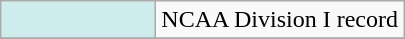<table class="wikitable">
<tr>
<td style="background-color:#CFECEC; width:6em"></td>
<td>NCAA Division I record</td>
</tr>
<tr>
</tr>
</table>
